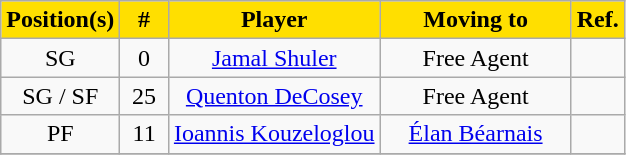<table class="wikitable sortable" style="text-align: left;">
<tr>
<td style="background:#FFDF00; color:black; text-align:center"><strong>Position(s)</strong></td>
<td style="background:#FFDF00; color:black; text-align:center;" width=25><strong>#</strong></td>
<td style="background:#FFDF00; color:black; text-align:center"><strong>Player</strong></td>
<td style="background:#FFDF00; color:black; text-align:center;" width=120><strong>Moving to</strong></td>
<td style="background:#FFDF00; color:black; text-align:center"><strong>Ref.</strong></td>
</tr>
<tr>
<td style="text-align:center;">SG</td>
<td style="text-align:center;">0</td>
<td style="text-align:center;"> <a href='#'>Jamal Shuler</a></td>
<td style="text-align:center;">Free Agent</td>
<td></td>
</tr>
<tr>
<td style="text-align:center;">SG / SF</td>
<td style="text-align:center;">25</td>
<td style="text-align:center;"> <a href='#'>Quenton DeCosey</a></td>
<td style="text-align:center;">Free Agent</td>
<td></td>
</tr>
<tr>
<td style="text-align:center;">PF</td>
<td style="text-align:center;">11</td>
<td style="text-align:center;"> <a href='#'>Ioannis Kouzeloglou</a></td>
<td style="text-align:center;"> <a href='#'>Élan Béarnais</a></td>
<td></td>
</tr>
<tr>
</tr>
</table>
